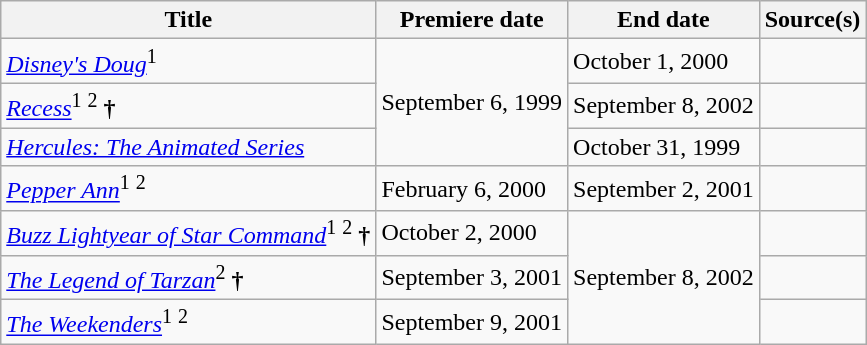<table class="wikitable sortable">
<tr>
<th>Title</th>
<th>Premiere date</th>
<th>End date</th>
<th>Source(s)</th>
</tr>
<tr>
<td><em><a href='#'>Disney's Doug</a></em><sup>1</sup></td>
<td rowspan=3>September 6, 1999</td>
<td>October 1, 2000</td>
<td></td>
</tr>
<tr>
<td><em><a href='#'>Recess</a></em><sup>1</sup> <sup>2</sup> <strong>†</strong></td>
<td>September 8, 2002</td>
<td></td>
</tr>
<tr>
<td><em><a href='#'>Hercules: The Animated Series</a></em></td>
<td>October 31, 1999</td>
<td></td>
</tr>
<tr>
<td><em><a href='#'>Pepper Ann</a></em><sup>1</sup> <sup>2</sup></td>
<td>February 6, 2000</td>
<td>September 2, 2001</td>
<td></td>
</tr>
<tr>
<td><em><a href='#'>Buzz Lightyear of Star Command</a></em><sup>1</sup> <sup>2</sup> <strong>†</strong></td>
<td>October 2, 2000</td>
<td rowspan=3>September 8, 2002</td>
<td></td>
</tr>
<tr>
<td><em><a href='#'>The Legend of Tarzan</a></em><sup>2</sup> <strong>†</strong></td>
<td>September 3, 2001</td>
<td></td>
</tr>
<tr>
<td><em><a href='#'>The Weekenders</a></em><sup>1</sup> <sup>2</sup></td>
<td>September 9, 2001</td>
<td></td>
</tr>
</table>
